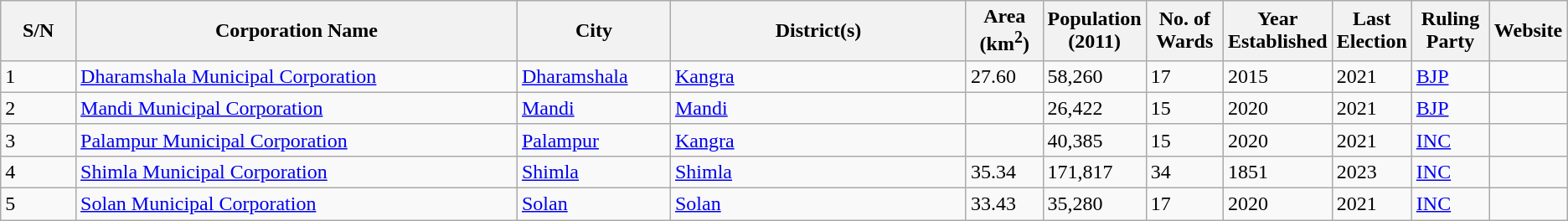<table class="wikitable sortable">
<tr>
<th style="width:05%;">S/N</th>
<th style="width:30%;">Corporation Name</th>
<th style="width:10%;">City</th>
<th style="width:20%;">District(s)</th>
<th style="width:05%;">Area (km<sup>2</sup>)</th>
<th style="width:05%;">Population (2011)</th>
<th style="width:05%;">No. of Wards</th>
<th style="width:05%;">Year Established</th>
<th style="width:05%;">Last Election</th>
<th style="width:05%;">Ruling Party</th>
<th style="width:05%;">Website<br><onlyinclude></th>
</tr>
<tr>
<td>1</td>
<td><a href='#'>Dharamshala Municipal Corporation</a></td>
<td><a href='#'>Dharamshala</a></td>
<td><a href='#'>Kangra</a></td>
<td>27.60</td>
<td>58,260</td>
<td>17</td>
<td>2015</td>
<td>2021</td>
<td><a href='#'>BJP</a></td>
<td></td>
</tr>
<tr>
<td>2</td>
<td><a href='#'>Mandi Municipal Corporation</a></td>
<td><a href='#'>Mandi</a></td>
<td><a href='#'>Mandi</a></td>
<td></td>
<td>26,422</td>
<td>15</td>
<td>2020</td>
<td>2021</td>
<td><a href='#'>BJP</a></td>
<td></td>
</tr>
<tr>
<td>3</td>
<td><a href='#'>Palampur Municipal Corporation</a></td>
<td><a href='#'>Palampur</a></td>
<td><a href='#'>Kangra</a></td>
<td></td>
<td>40,385</td>
<td>15</td>
<td>2020</td>
<td>2021</td>
<td><a href='#'>INC</a></td>
<td></td>
</tr>
<tr>
<td>4</td>
<td><a href='#'>Shimla Municipal Corporation</a></td>
<td><a href='#'>Shimla</a></td>
<td><a href='#'>Shimla</a></td>
<td>35.34</td>
<td>171,817</td>
<td>34</td>
<td>1851</td>
<td>2023</td>
<td><a href='#'>INC</a></td>
<td></td>
</tr>
<tr>
<td>5</td>
<td><a href='#'>Solan Municipal Corporation</a></td>
<td><a href='#'>Solan</a></td>
<td><a href='#'>Solan</a></td>
<td>33.43</td>
<td>35,280</td>
<td>17</td>
<td>2020</td>
<td>2021</td>
<td><a href='#'>INC</a></td>
<td><br></onlyinclude></td>
</tr>
</table>
